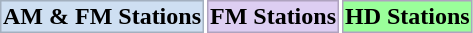<table>
<tr>
<td style="border: 1px solid #a3b0bf; cellpadding="2"; margin: auto" bgcolor="#cedff2"><strong>AM & FM Stations</strong></td>
<td style="border: 1px solid #afa3bf; cellpadding="2"; margin: auto" bgcolor="#ddcef2"><strong>FM Stations</strong></td>
<td style="border: 1px solid #afa3bf; cellpadding="2"; margin: auto" bgcolor="#9AFF9A"><strong>HD Stations</strong></td>
</tr>
</table>
